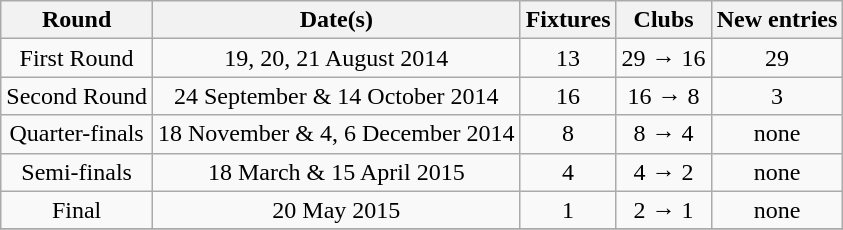<table class="wikitable" style="text-align:center">
<tr>
<th>Round</th>
<th>Date(s)</th>
<th>Fixtures</th>
<th>Clubs</th>
<th>New entries</th>
</tr>
<tr>
<td>First Round</td>
<td>19, 20, 21 August 2014</td>
<td>13</td>
<td>29 → 16</td>
<td>29</td>
</tr>
<tr>
<td>Second Round</td>
<td>24 September & 14 October 2014</td>
<td>16</td>
<td>16 → 8</td>
<td>3</td>
</tr>
<tr>
<td>Quarter-finals</td>
<td>18 November & 4, 6 December 2014</td>
<td>8</td>
<td>8 → 4</td>
<td>none</td>
</tr>
<tr>
<td>Semi-finals</td>
<td>18 March & 15 April 2015</td>
<td>4</td>
<td>4 → 2</td>
<td>none</td>
</tr>
<tr>
<td>Final</td>
<td>20 May 2015</td>
<td>1</td>
<td>2 → 1</td>
<td>none</td>
</tr>
<tr>
</tr>
</table>
